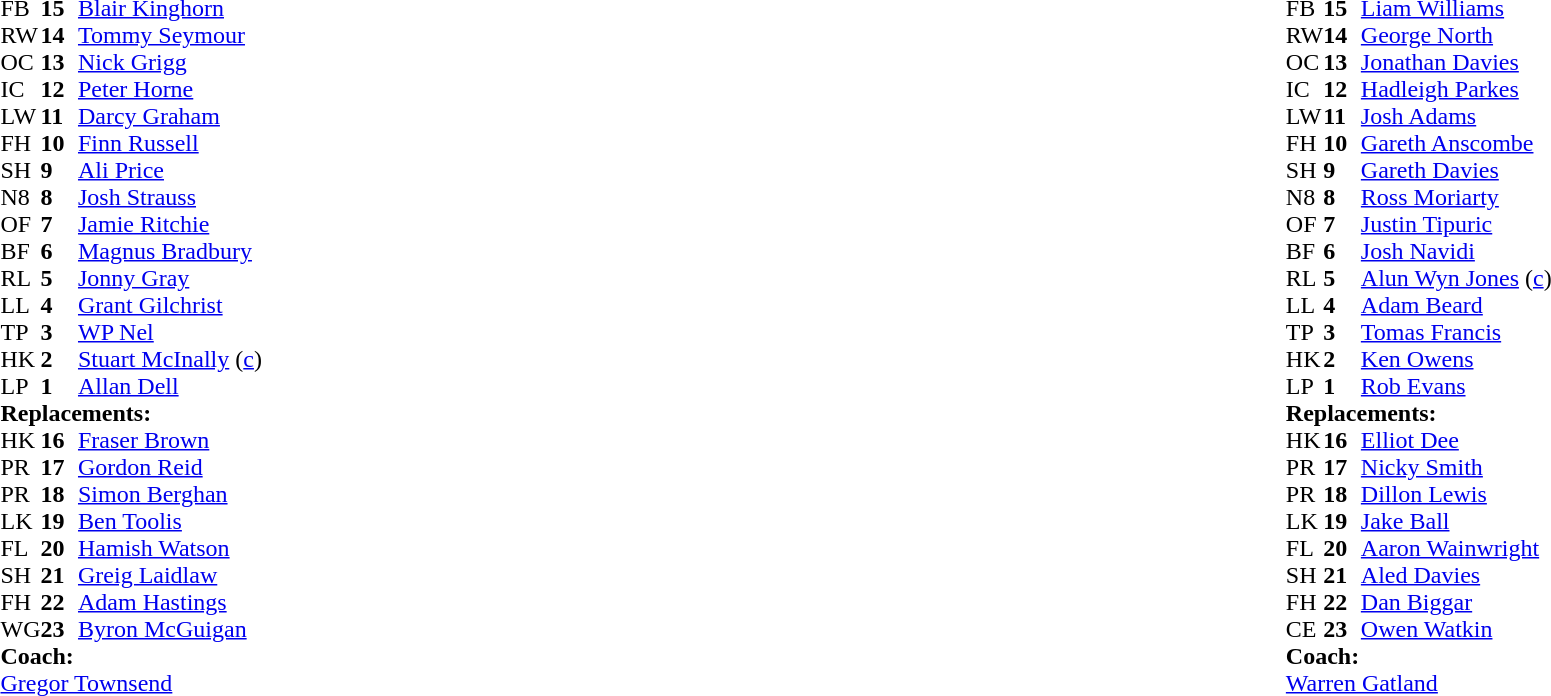<table style="width:100%">
<tr>
<td style="vertical-align:top; width:50%"><br><table cellspacing="0" cellpadding="0">
<tr>
<th width="25"></th>
<th width="25"></th>
</tr>
<tr>
<td>FB</td>
<td><strong>15</strong></td>
<td><a href='#'>Blair Kinghorn</a></td>
<td></td>
<td></td>
</tr>
<tr>
<td>RW</td>
<td><strong>14</strong></td>
<td><a href='#'>Tommy Seymour</a></td>
<td></td>
<td></td>
</tr>
<tr>
<td>OC</td>
<td><strong>13</strong></td>
<td><a href='#'>Nick Grigg</a></td>
</tr>
<tr>
<td>IC</td>
<td><strong>12</strong></td>
<td><a href='#'>Peter Horne</a></td>
</tr>
<tr>
<td>LW</td>
<td><strong>11</strong></td>
<td><a href='#'>Darcy Graham</a></td>
<td></td>
<td></td>
</tr>
<tr>
<td>FH</td>
<td><strong>10</strong></td>
<td><a href='#'>Finn Russell</a></td>
</tr>
<tr>
<td>SH</td>
<td><strong>9</strong></td>
<td><a href='#'>Ali Price</a></td>
</tr>
<tr>
<td>N8</td>
<td><strong>8</strong></td>
<td><a href='#'>Josh Strauss</a></td>
<td></td>
<td></td>
<td></td>
<td></td>
</tr>
<tr>
<td>OF</td>
<td><strong>7</strong></td>
<td><a href='#'>Jamie Ritchie</a></td>
<td></td>
<td></td>
<td></td>
<td></td>
</tr>
<tr>
<td>BF</td>
<td><strong>6</strong></td>
<td><a href='#'>Magnus Bradbury</a></td>
</tr>
<tr>
<td>RL</td>
<td><strong>5</strong></td>
<td><a href='#'>Jonny Gray</a></td>
<td></td>
<td></td>
</tr>
<tr>
<td>LL</td>
<td><strong>4</strong></td>
<td><a href='#'>Grant Gilchrist</a></td>
</tr>
<tr>
<td>TP</td>
<td><strong>3</strong></td>
<td><a href='#'>WP Nel</a></td>
<td></td>
<td></td>
</tr>
<tr>
<td>HK</td>
<td><strong>2</strong></td>
<td><a href='#'>Stuart McInally</a> (<a href='#'>c</a>)</td>
<td></td>
<td></td>
<td></td>
<td></td>
<td></td>
</tr>
<tr>
<td>LP</td>
<td><strong>1</strong></td>
<td><a href='#'>Allan Dell</a></td>
</tr>
<tr>
<td colspan=3><strong>Replacements:</strong></td>
</tr>
<tr>
<td>HK</td>
<td><strong>16</strong></td>
<td><a href='#'>Fraser Brown</a></td>
<td></td>
<td></td>
<td></td>
<td></td>
<td></td>
</tr>
<tr>
<td>PR</td>
<td><strong>17</strong></td>
<td><a href='#'>Gordon Reid</a></td>
</tr>
<tr>
<td>PR</td>
<td><strong>18</strong></td>
<td><a href='#'>Simon Berghan</a></td>
<td></td>
<td></td>
</tr>
<tr>
<td>LK</td>
<td><strong>19</strong></td>
<td><a href='#'>Ben Toolis</a></td>
<td></td>
<td></td>
</tr>
<tr>
<td>FL</td>
<td><strong>20</strong></td>
<td><a href='#'>Hamish Watson</a></td>
<td></td>
<td></td>
<td></td>
<td></td>
</tr>
<tr>
<td>SH</td>
<td><strong>21</strong></td>
<td><a href='#'>Greig Laidlaw</a></td>
<td></td>
<td></td>
</tr>
<tr>
<td>FH</td>
<td><strong>22</strong></td>
<td><a href='#'>Adam Hastings</a></td>
<td></td>
<td></td>
</tr>
<tr>
<td>WG</td>
<td><strong>23</strong></td>
<td><a href='#'>Byron McGuigan</a></td>
<td></td>
<td></td>
</tr>
<tr>
<td colspan="3"><strong>Coach:</strong></td>
</tr>
<tr>
<td colspan="4"><a href='#'>Gregor Townsend</a></td>
</tr>
</table>
</td>
<td style="vertical-align:top"></td>
<td style="vertical-align:top; width:50%"><br><table cellspacing="0" cellpadding="0" style="margin:auto">
<tr>
<th width="25"></th>
<th width="25"></th>
</tr>
<tr>
<td>FB</td>
<td><strong>15</strong></td>
<td><a href='#'>Liam Williams</a></td>
<td></td>
<td></td>
</tr>
<tr>
<td>RW</td>
<td><strong>14</strong></td>
<td><a href='#'>George North</a></td>
</tr>
<tr>
<td>OC</td>
<td><strong>13</strong></td>
<td><a href='#'>Jonathan Davies</a></td>
</tr>
<tr>
<td>IC</td>
<td><strong>12</strong></td>
<td><a href='#'>Hadleigh Parkes</a></td>
<td></td>
<td></td>
</tr>
<tr>
<td>LW</td>
<td><strong>11</strong></td>
<td><a href='#'>Josh Adams</a></td>
</tr>
<tr>
<td>FH</td>
<td><strong>10</strong></td>
<td><a href='#'>Gareth Anscombe</a></td>
</tr>
<tr>
<td>SH</td>
<td><strong>9</strong></td>
<td><a href='#'>Gareth Davies</a></td>
<td></td>
<td></td>
</tr>
<tr>
<td>N8</td>
<td><strong>8</strong></td>
<td><a href='#'>Ross Moriarty</a></td>
<td></td>
<td></td>
</tr>
<tr>
<td>OF</td>
<td><strong>7</strong></td>
<td><a href='#'>Justin Tipuric</a></td>
</tr>
<tr>
<td>BF</td>
<td><strong>6</strong></td>
<td><a href='#'>Josh Navidi</a></td>
</tr>
<tr>
<td>RL</td>
<td><strong>5</strong></td>
<td><a href='#'>Alun Wyn Jones</a> (<a href='#'>c</a>)</td>
</tr>
<tr>
<td>LL</td>
<td><strong>4</strong></td>
<td><a href='#'>Adam Beard</a></td>
<td></td>
<td colspan="2"></td>
<td></td>
</tr>
<tr>
<td>TP</td>
<td><strong>3</strong></td>
<td><a href='#'>Tomas Francis</a></td>
<td></td>
<td></td>
</tr>
<tr>
<td>HK</td>
<td><strong>2</strong></td>
<td><a href='#'>Ken Owens</a></td>
<td></td>
<td></td>
</tr>
<tr>
<td>LP</td>
<td><strong>1</strong></td>
<td><a href='#'>Rob Evans</a></td>
<td></td>
<td></td>
</tr>
<tr>
<td colspan=3><strong>Replacements:</strong></td>
</tr>
<tr>
<td>HK</td>
<td><strong>16</strong></td>
<td><a href='#'>Elliot Dee</a></td>
<td></td>
<td></td>
</tr>
<tr>
<td>PR</td>
<td><strong>17</strong></td>
<td><a href='#'>Nicky Smith</a></td>
<td></td>
<td></td>
</tr>
<tr>
<td>PR</td>
<td><strong>18</strong></td>
<td><a href='#'>Dillon Lewis</a></td>
<td></td>
<td></td>
</tr>
<tr>
<td>LK</td>
<td><strong>19</strong></td>
<td><a href='#'>Jake Ball</a></td>
<td></td>
<td></td>
<td></td>
<td></td>
</tr>
<tr>
<td>FL</td>
<td><strong>20</strong></td>
<td><a href='#'>Aaron Wainwright</a></td>
<td></td>
<td></td>
</tr>
<tr>
<td>SH</td>
<td><strong>21</strong></td>
<td><a href='#'>Aled Davies</a></td>
<td></td>
<td></td>
</tr>
<tr>
<td>FH</td>
<td><strong>22</strong></td>
<td><a href='#'>Dan Biggar</a></td>
<td></td>
<td></td>
</tr>
<tr>
<td>CE</td>
<td><strong>23</strong></td>
<td><a href='#'>Owen Watkin</a></td>
<td></td>
<td></td>
</tr>
<tr>
<td colspan="3"><strong>Coach:</strong></td>
</tr>
<tr>
<td colspan="4"><a href='#'>Warren Gatland</a></td>
</tr>
</table>
</td>
</tr>
</table>
